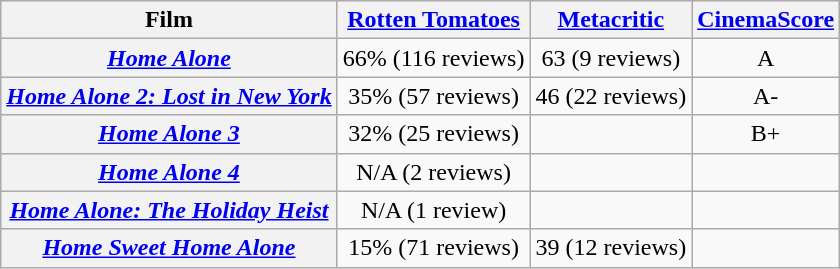<table class="wikitable plainrowheaders"  style="text-align:center;">
<tr>
<th>Film</th>
<th><a href='#'>Rotten Tomatoes</a></th>
<th><a href='#'>Metacritic</a></th>
<th><a href='#'>CinemaScore</a></th>
</tr>
<tr>
<th scope="row"><em><a href='#'>Home Alone</a></em></th>
<td style="text-align: center;">66% (116 reviews)</td>
<td style="text-align: center;">63 (9 reviews)</td>
<td style="text-align: center;">A</td>
</tr>
<tr>
<th scope="row"><em><a href='#'>Home Alone 2: Lost in New York</a></em></th>
<td style="text-align: center;">35% (57 reviews)</td>
<td style="text-align: center;">46 (22 reviews)</td>
<td style="text-align: center;">A-</td>
</tr>
<tr>
<th scope="row"><em><a href='#'>Home Alone 3</a></em></th>
<td style="text-align: center;">32% (25 reviews)</td>
<td></td>
<td style="text-align: center;">B+</td>
</tr>
<tr>
<th scope="row"><em><a href='#'>Home Alone 4</a></em></th>
<td style="text-align: center;">N/A (2 reviews)</td>
<td></td>
<td></td>
</tr>
<tr>
<th scope="row"><em><a href='#'>Home Alone: The Holiday Heist</a></em></th>
<td style="text-align: center;">N/A (1 review)</td>
<td></td>
<td></td>
</tr>
<tr>
<th scope="row"><em><a href='#'>Home Sweet Home Alone</a></em></th>
<td style="text-align: center;">15% (71 reviews)</td>
<td style="text-align: center;">39 (12 reviews)</td>
<td></td>
</tr>
</table>
